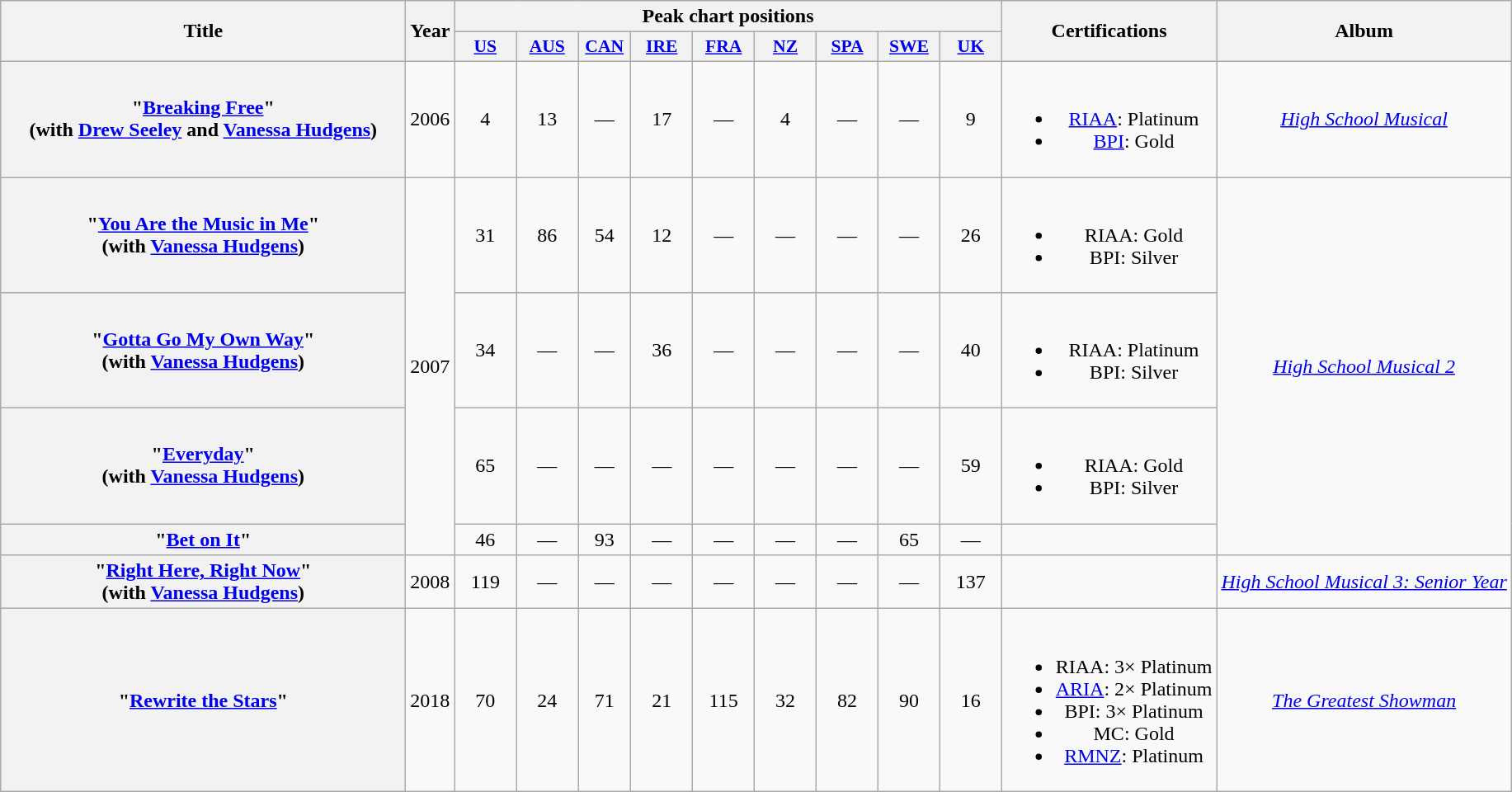<table class="wikitable plainrowheaders" style="text-align:center;">
<tr>
<th scope="col" rowspan="2" style="width:20em;">Title</th>
<th scope="col" rowspan="2">Year</th>
<th scope="col" colspan="9">Peak chart positions</th>
<th scope="col" rowspan="2">Certifications</th>
<th scope="col" rowspan="2">Album</th>
</tr>
<tr>
<th scope="col" style="width:3em;font-size:90%;"><a href='#'>US</a><br></th>
<th scope="col" style="width:3em;font-size:90%;"><a href='#'>AUS</a><br></th>
<th scope="col" style="width:2.5em;font-size:90%;"><a href='#'>CAN</a><br></th>
<th scope="col" style="width:3em;font-size:90%;"><a href='#'>IRE</a><br></th>
<th scope="col" style="width:3em;font-size:90%;"><a href='#'>FRA</a><br></th>
<th scope="col" style="width:3em;font-size:90%;"><a href='#'>NZ</a><br></th>
<th scope="col" style="width:3em;font-size:90%;"><a href='#'>SPA</a><br></th>
<th scope="col" style="width:3em;font-size:90%;"><a href='#'>SWE</a><br></th>
<th scope="col" style="width:3em;font-size:90%;"><a href='#'>UK</a><br></th>
</tr>
<tr>
<th scope="row">"<a href='#'>Breaking Free</a>"<br><span>(with <a href='#'>Drew Seeley</a> and <a href='#'>Vanessa Hudgens</a>)</span></th>
<td>2006</td>
<td>4</td>
<td>13</td>
<td>—</td>
<td>17</td>
<td>—</td>
<td>4</td>
<td>—</td>
<td>—</td>
<td>9</td>
<td><br><ul><li><a href='#'>RIAA</a>: Platinum</li><li><a href='#'>BPI</a>: Gold</li></ul></td>
<td><em><a href='#'>High School Musical</a></em></td>
</tr>
<tr>
<th scope="row">"<a href='#'>You Are the Music in Me</a>"<br><span>(with <a href='#'>Vanessa Hudgens</a>)</span></th>
<td rowspan="4">2007</td>
<td>31</td>
<td>86</td>
<td>54</td>
<td>12</td>
<td>—</td>
<td>—</td>
<td>—</td>
<td>—</td>
<td>26</td>
<td><br><ul><li>RIAA: Gold</li><li>BPI: Silver</li></ul></td>
<td rowspan="4"><em><a href='#'>High School Musical 2</a></em></td>
</tr>
<tr>
<th scope="row">"<a href='#'>Gotta Go My Own Way</a>"<br><span>(with <a href='#'>Vanessa Hudgens</a>)</span></th>
<td>34</td>
<td>—</td>
<td>—</td>
<td>36</td>
<td>—</td>
<td>—</td>
<td>—</td>
<td>—</td>
<td>40</td>
<td><br><ul><li>RIAA: Platinum</li><li>BPI: Silver</li></ul></td>
</tr>
<tr>
<th scope="row">"<a href='#'>Everyday</a>"<br><span>(with <a href='#'>Vanessa Hudgens</a>)</span></th>
<td>65</td>
<td>—</td>
<td>—</td>
<td>—</td>
<td>—</td>
<td>—</td>
<td>—</td>
<td>—</td>
<td —>59</td>
<td><br><ul><li>RIAA: Gold</li><li>BPI: Silver</li></ul></td>
</tr>
<tr>
<th scope="row">"<a href='#'>Bet on It</a>"</th>
<td>46</td>
<td>—</td>
<td>93</td>
<td>—</td>
<td>—</td>
<td>—</td>
<td>—</td>
<td>65</td>
<td>—</td>
<td></td>
</tr>
<tr>
<th scope="row">"<a href='#'>Right Here, Right Now</a>"<br><span>(with <a href='#'>Vanessa Hudgens</a>)</span></th>
<td>2008</td>
<td>119</td>
<td>—</td>
<td>—</td>
<td>—</td>
<td>—</td>
<td>—</td>
<td>—</td>
<td>—</td>
<td>137</td>
<td></td>
<td><em><a href='#'>High School Musical 3: Senior Year</a></em></td>
</tr>
<tr>
<th scope="row">"<a href='#'>Rewrite the Stars</a>"<br></th>
<td>2018</td>
<td>70</td>
<td>24</td>
<td>71</td>
<td>21</td>
<td>115</td>
<td>32</td>
<td>82</td>
<td>90</td>
<td>16</td>
<td><br><ul><li>RIAA: 3× Platinum</li><li><a href='#'>ARIA</a>: 2× Platinum</li><li>BPI: 3× Platinum</li><li>MC: Gold</li><li><a href='#'>RMNZ</a>: Platinum</li></ul></td>
<td><em><a href='#'>The Greatest Showman</a></em></td>
</tr>
</table>
